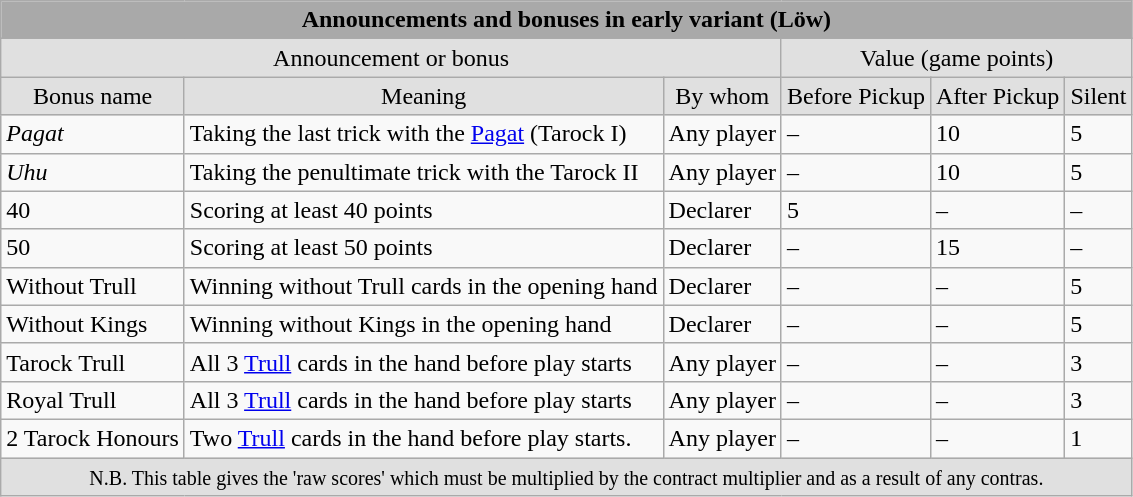<table class="wikitable">
<tr>
<td style="background:#A9A9A9" colspan="6" align="center"><strong>Announcements and bonuses in early variant (Löw)</strong></td>
</tr>
<tr>
<td style="background:#E0E0E0" align="center" colspan="3">Announcement or bonus</td>
<td style="background:#E0E0E0" align="center" colspan="3">Value (game points)</td>
</tr>
<tr>
<td style="background:#E0E0E0" align="center">Bonus name</td>
<td style="background:#E0E0E0" align="center">Meaning</td>
<td style="background:#E0E0E0" align="center">By whom</td>
<td style="background:#E0E0E0" align="center">Before Pickup</td>
<td style="background:#E0E0E0" align="center">After Pickup</td>
<td style="background:#E0E0E0" align="center">Silent</td>
</tr>
<tr>
<td><em>Pagat</em></td>
<td>Taking the last trick with the <a href='#'>Pagat</a> (Tarock I)</td>
<td>Any player</td>
<td>–</td>
<td>10</td>
<td>5</td>
</tr>
<tr>
<td><em>Uhu</em></td>
<td>Taking the penultimate trick with the Tarock II</td>
<td>Any player</td>
<td>–</td>
<td>10</td>
<td>5</td>
</tr>
<tr>
<td>40</td>
<td>Scoring at least 40 points</td>
<td>Declarer</td>
<td>5</td>
<td>–</td>
<td>–</td>
</tr>
<tr>
<td>50</td>
<td>Scoring at least 50 points</td>
<td>Declarer</td>
<td>–</td>
<td>15</td>
<td>–</td>
</tr>
<tr>
<td>Without Trull</td>
<td>Winning without Trull cards in the opening hand</td>
<td>Declarer</td>
<td>–</td>
<td>–</td>
<td>5</td>
</tr>
<tr>
<td>Without Kings</td>
<td>Winning without Kings in the opening hand</td>
<td>Declarer</td>
<td>–</td>
<td>–</td>
<td>5</td>
</tr>
<tr>
<td>Tarock Trull</td>
<td>All 3 <a href='#'>Trull</a> cards in the hand before play starts</td>
<td>Any player</td>
<td>–</td>
<td>–</td>
<td>3</td>
</tr>
<tr>
<td>Royal Trull</td>
<td>All 3 <a href='#'>Trull</a> cards in the hand before play starts</td>
<td>Any player</td>
<td>–</td>
<td>–</td>
<td>3</td>
</tr>
<tr>
<td>2 Tarock Honours</td>
<td>Two <a href='#'>Trull</a> cards in the hand before play starts.</td>
<td>Any player</td>
<td>–</td>
<td>–</td>
<td>1</td>
</tr>
<tr>
<td style="background:#E0E0E0" colspan="6" align="center"><small>N.B. This table gives the 'raw scores' which must be multiplied by the contract multiplier and as a result of any contras.</small></td>
</tr>
</table>
